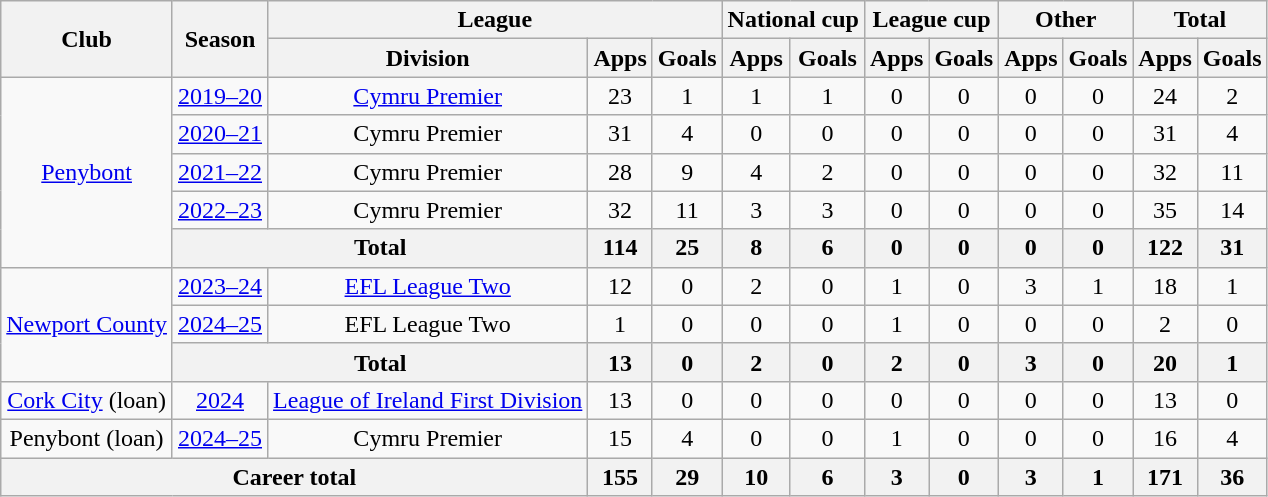<table class=wikitable style="text-align: center">
<tr>
<th rowspan="2">Club</th>
<th rowspan="2">Season</th>
<th colspan="3">League</th>
<th colspan="2">National cup</th>
<th colspan="2">League cup</th>
<th colspan="2">Other</th>
<th colspan="2">Total</th>
</tr>
<tr>
<th>Division</th>
<th>Apps</th>
<th>Goals</th>
<th>Apps</th>
<th>Goals</th>
<th>Apps</th>
<th>Goals</th>
<th>Apps</th>
<th>Goals</th>
<th>Apps</th>
<th>Goals</th>
</tr>
<tr>
<td rowspan="5"><a href='#'>Penybont</a></td>
<td><a href='#'>2019–20</a></td>
<td><a href='#'>Cymru Premier</a></td>
<td>23</td>
<td>1</td>
<td>1</td>
<td>1</td>
<td>0</td>
<td>0</td>
<td>0</td>
<td>0</td>
<td>24</td>
<td>2</td>
</tr>
<tr>
<td><a href='#'>2020–21</a></td>
<td>Cymru Premier</td>
<td>31</td>
<td>4</td>
<td>0</td>
<td>0</td>
<td>0</td>
<td>0</td>
<td>0</td>
<td>0</td>
<td>31</td>
<td>4</td>
</tr>
<tr>
<td><a href='#'>2021–22</a></td>
<td>Cymru Premier</td>
<td>28</td>
<td>9</td>
<td>4</td>
<td>2</td>
<td>0</td>
<td>0</td>
<td>0</td>
<td>0</td>
<td>32</td>
<td>11</td>
</tr>
<tr>
<td><a href='#'>2022–23</a></td>
<td>Cymru Premier</td>
<td>32</td>
<td>11</td>
<td>3</td>
<td>3</td>
<td>0</td>
<td>0</td>
<td>0</td>
<td>0</td>
<td>35</td>
<td>14</td>
</tr>
<tr>
<th colspan="2">Total</th>
<th>114</th>
<th>25</th>
<th>8</th>
<th>6</th>
<th>0</th>
<th>0</th>
<th>0</th>
<th>0</th>
<th>122</th>
<th>31</th>
</tr>
<tr>
<td rowspan="3"><a href='#'>Newport County</a></td>
<td><a href='#'>2023–24</a></td>
<td><a href='#'>EFL League Two</a></td>
<td>12</td>
<td>0</td>
<td>2</td>
<td>0</td>
<td>1</td>
<td>0</td>
<td>3</td>
<td>1</td>
<td>18</td>
<td>1</td>
</tr>
<tr>
<td><a href='#'>2024–25</a></td>
<td>EFL League Two</td>
<td>1</td>
<td>0</td>
<td>0</td>
<td>0</td>
<td>1</td>
<td>0</td>
<td>0</td>
<td>0</td>
<td>2</td>
<td>0</td>
</tr>
<tr>
<th colspan="2">Total</th>
<th>13</th>
<th>0</th>
<th>2</th>
<th>0</th>
<th>2</th>
<th>0</th>
<th>3</th>
<th>0</th>
<th>20</th>
<th>1</th>
</tr>
<tr>
<td><a href='#'>Cork City</a> (loan)</td>
<td><a href='#'>2024</a></td>
<td><a href='#'>League of Ireland First Division</a></td>
<td>13</td>
<td>0</td>
<td>0</td>
<td>0</td>
<td>0</td>
<td>0</td>
<td>0</td>
<td>0</td>
<td>13</td>
<td>0</td>
</tr>
<tr>
<td>Penybont (loan)</td>
<td><a href='#'>2024–25</a></td>
<td>Cymru Premier</td>
<td>15</td>
<td>4</td>
<td>0</td>
<td>0</td>
<td>1</td>
<td>0</td>
<td>0</td>
<td>0</td>
<td>16</td>
<td>4</td>
</tr>
<tr>
<th colspan="3">Career total</th>
<th>155</th>
<th>29</th>
<th>10</th>
<th>6</th>
<th>3</th>
<th>0</th>
<th>3</th>
<th>1</th>
<th>171</th>
<th>36</th>
</tr>
</table>
